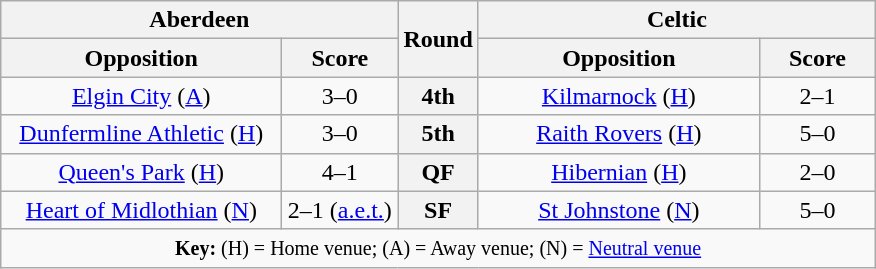<table class="wikitable plainrowheaders" style="text-align:center;margin:0">
<tr>
<th colspan="2">Aberdeen</th>
<th rowspan="2" style="width:25px">Round</th>
<th colspan="2">Celtic</th>
</tr>
<tr>
<th scope="col" style="width:180px">Opposition</th>
<th scope="col" style="width:70px">Score</th>
<th scope="col" style="width:180px">Opposition</th>
<th scope="col" style="width:70px">Score</th>
</tr>
<tr>
<td><a href='#'>Elgin City</a> (<a href='#'>A</a>)</td>
<td>3–0</td>
<th scope=row style="text-align:center">4th</th>
<td><a href='#'>Kilmarnock</a> (<a href='#'>H</a>)</td>
<td>2–1</td>
</tr>
<tr>
<td><a href='#'>Dunfermline Athletic</a> (<a href='#'>H</a>)</td>
<td>3–0</td>
<th scope=row style="text-align:center">5th</th>
<td><a href='#'>Raith Rovers</a> (<a href='#'>H</a>)</td>
<td>5–0</td>
</tr>
<tr>
<td><a href='#'>Queen's Park</a> (<a href='#'>H</a>)</td>
<td>4–1</td>
<th scope=row style="text-align:center">QF</th>
<td><a href='#'>Hibernian</a> (<a href='#'>H</a>)</td>
<td>2–0</td>
</tr>
<tr>
<td><a href='#'>Heart of Midlothian</a> (<a href='#'>N</a>)</td>
<td>2–1 (<a href='#'>a.e.t.</a>)</td>
<th scope=row style="text-align:center">SF</th>
<td><a href='#'>St Johnstone</a> (<a href='#'>N</a>)</td>
<td>5–0</td>
</tr>
<tr>
<td colspan="5"><small><strong>Key:</strong> (H) = Home venue; (A) = Away venue; (N) = <a href='#'>Neutral venue</a></small></td>
</tr>
</table>
